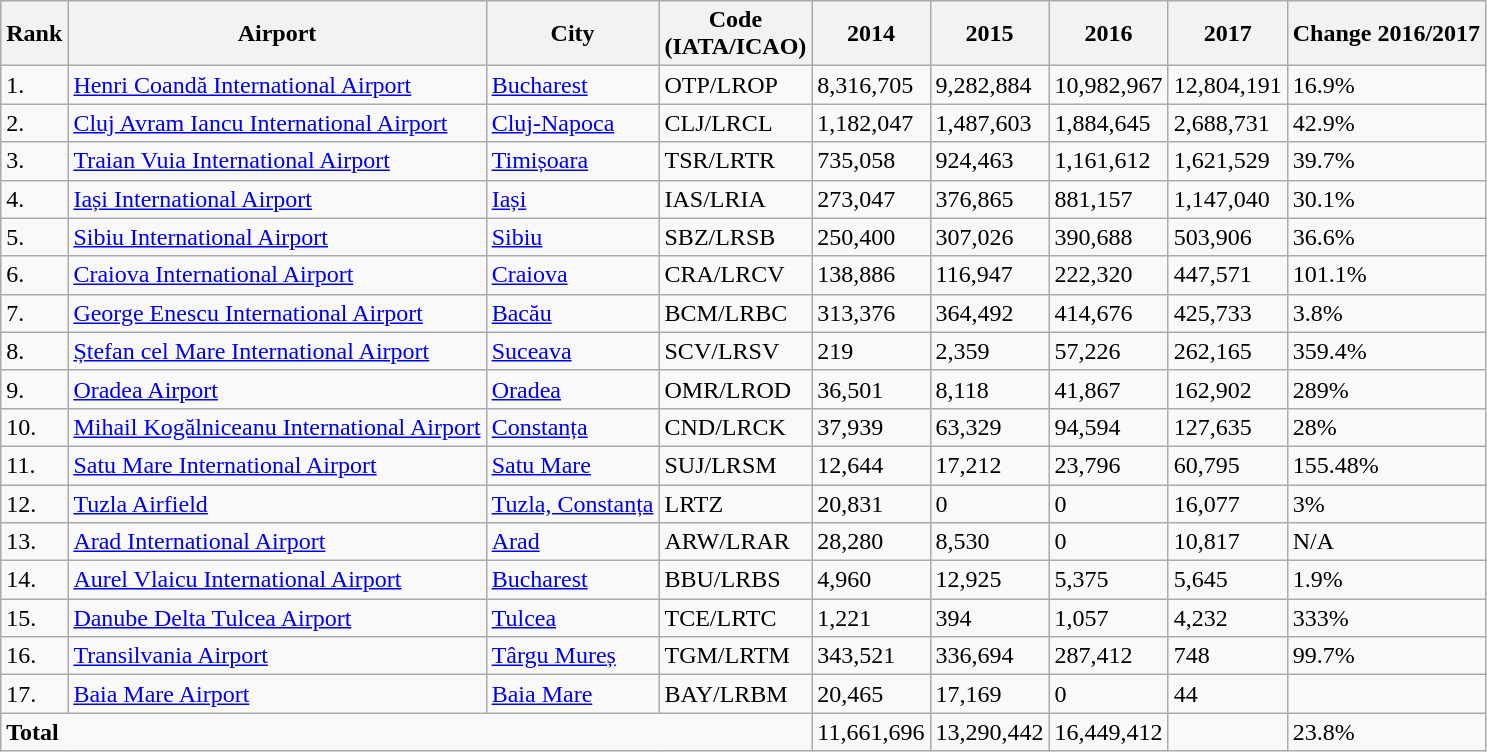<table class="wikitable sortable">
<tr>
<th>Rank</th>
<th>Airport</th>
<th>City</th>
<th>Code<br>(IATA/ICAO)</th>
<th data-sort-type="number">2014</th>
<th data-sort-type="number">2015</th>
<th data-sort-type="number">2016</th>
<th data-sort-type="number">2017</th>
<th data-sort-type="number">Change 2016/2017</th>
</tr>
<tr>
<td>1.</td>
<td><a href='#'>Henri Coandă International Airport</a></td>
<td><a href='#'>Bucharest</a></td>
<td>OTP/LROP</td>
<td>8,316,705</td>
<td>9,282,884</td>
<td>10,982,967</td>
<td>12,804,191</td>
<td data-sort-value=16.9> 16.9%</td>
</tr>
<tr>
<td>2.</td>
<td><a href='#'>Cluj Avram Iancu International Airport</a></td>
<td><a href='#'>Cluj-Napoca</a></td>
<td>CLJ/LRCL</td>
<td>1,182,047</td>
<td>1,487,603</td>
<td>1,884,645</td>
<td>2,688,731</td>
<td data-sort-value=42.9> 42.9%</td>
</tr>
<tr>
<td>3.</td>
<td><a href='#'>Traian Vuia International Airport</a></td>
<td><a href='#'>Timișoara</a></td>
<td>TSR/LRTR</td>
<td>735,058</td>
<td>924,463</td>
<td>1,161,612</td>
<td>1,621,529</td>
<td data-sort-value=39.7> 39.7%</td>
</tr>
<tr>
<td>4.</td>
<td><a href='#'>Iași International Airport</a></td>
<td><a href='#'>Iași</a></td>
<td>IAS/LRIA</td>
<td>273,047</td>
<td>376,865</td>
<td>881,157</td>
<td>1,147,040</td>
<td data-sort-value=30.1> 30.1%</td>
</tr>
<tr>
<td>5.</td>
<td><a href='#'>Sibiu International Airport</a></td>
<td><a href='#'>Sibiu</a></td>
<td>SBZ/LRSB</td>
<td>250,400</td>
<td>307,026</td>
<td>390,688</td>
<td>503,906</td>
<td data-sort-value=36.6> 36.6%</td>
</tr>
<tr>
<td>6.</td>
<td><a href='#'>Craiova International Airport</a></td>
<td><a href='#'>Craiova</a></td>
<td>CRA/LRCV</td>
<td>138,886</td>
<td>116,947</td>
<td>222,320</td>
<td>447,571</td>
<td data-sort-value=101.1> 101.1%</td>
</tr>
<tr>
<td>7.</td>
<td><a href='#'>George Enescu International Airport</a></td>
<td><a href='#'>Bacău</a></td>
<td>BCM/LRBC</td>
<td>313,376</td>
<td>364,492</td>
<td>414,676</td>
<td>425,733</td>
<td data-sort-value=16.3> 3.8%</td>
</tr>
<tr>
<td>8.</td>
<td><a href='#'>Ștefan cel Mare International Airport</a></td>
<td><a href='#'>Suceava</a></td>
<td>SCV/LRSV</td>
<td>219</td>
<td>2,359</td>
<td>57,226</td>
<td>262,165</td>
<td data-sort-value=359.4> 359.4%</td>
</tr>
<tr>
<td>9.</td>
<td><a href='#'>Oradea Airport</a></td>
<td><a href='#'>Oradea</a></td>
<td>OMR/LROD</td>
<td>36,501</td>
<td>8,118</td>
<td>41,867</td>
<td>162,902</td>
<td data-sort-value=289> 289%</td>
</tr>
<tr>
<td>10.</td>
<td><a href='#'>Mihail Kogălniceanu International Airport</a></td>
<td><a href='#'>Constanța</a></td>
<td>CND/LRCK</td>
<td>37,939</td>
<td>63,329</td>
<td>94,594</td>
<td>127,635</td>
<td data-sort-value=28> 28%</td>
</tr>
<tr>
<td>11.</td>
<td><a href='#'>Satu Mare International Airport</a></td>
<td><a href='#'>Satu Mare</a></td>
<td>SUJ/LRSM</td>
<td>12,644</td>
<td>17,212</td>
<td>23,796</td>
<td>60,795</td>
<td data-sort-value=38.3> 155.48%</td>
</tr>
<tr>
<td>12.</td>
<td><a href='#'>Tuzla Airfield</a></td>
<td><a href='#'>Tuzla, Constanța</a></td>
<td>LRTZ</td>
<td>20,831</td>
<td>0</td>
<td>0</td>
<td>16,077</td>
<td data-sort-value=3> 3%</td>
</tr>
<tr>
<td>13.</td>
<td><a href='#'>Arad International Airport</a></td>
<td><a href='#'>Arad</a></td>
<td>ARW/LRAR</td>
<td>28,280</td>
<td>8,530</td>
<td>0</td>
<td>10,817</td>
<td data-sort-value=-10817> N/A</td>
</tr>
<tr>
<td>14.</td>
<td><a href='#'>Aurel Vlaicu International Airport</a></td>
<td><a href='#'>Bucharest</a></td>
<td>BBU/LRBS</td>
<td>4,960</td>
<td>12,925</td>
<td>5,375</td>
<td>5,645</td>
<td data-sort-value=1.9> 1.9%</td>
</tr>
<tr>
<td>15.</td>
<td><a href='#'>Danube Delta Tulcea Airport</a></td>
<td><a href='#'>Tulcea</a></td>
<td>TCE/LRTC</td>
<td>1,221</td>
<td>394</td>
<td>1,057</td>
<td>4,232</td>
<td data-sort-value=333> 333%</td>
</tr>
<tr>
<td>16.</td>
<td><a href='#'>Transilvania Airport</a></td>
<td><a href='#'>Târgu Mureș</a></td>
<td>TGM/LRTM</td>
<td>343,521</td>
<td>336,694</td>
<td>287,412</td>
<td>748</td>
<td data-sort-value=-100> 99.7%</td>
</tr>
<tr>
<td>17.</td>
<td><a href='#'>Baia Mare Airport</a></td>
<td><a href='#'>Baia Mare</a></td>
<td>BAY/LRBM</td>
<td>20,465</td>
<td>17,169</td>
<td>0</td>
<td>44</td>
<td data-sort-value=0></td>
</tr>
<tr>
<td colspan=4><strong>Total</strong></td>
<td>11,661,696</td>
<td>13,290,442</td>
<td>16,449,412</td>
<td></td>
<td data-sort-value=23.8> 23.8%</td>
</tr>
</table>
